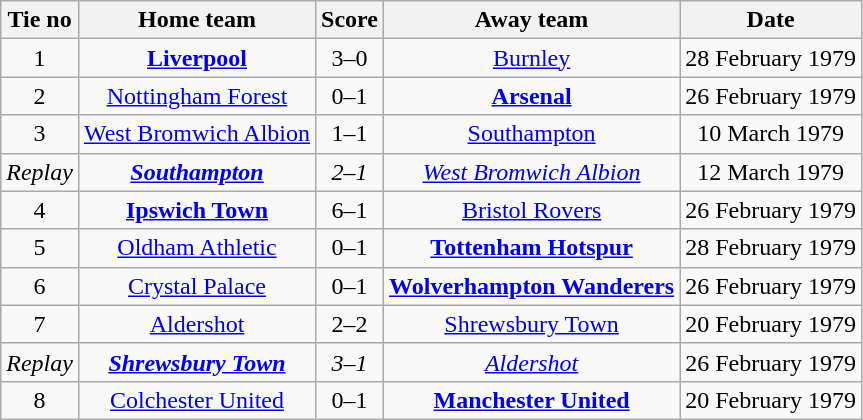<table class="wikitable" style="text-align: center">
<tr>
<th>Tie no</th>
<th>Home team</th>
<th>Score</th>
<th>Away team</th>
<th>Date</th>
</tr>
<tr>
<td>1</td>
<td><strong><a href='#'>Liverpool</a></strong></td>
<td>3–0</td>
<td><a href='#'>Burnley</a></td>
<td>28 February 1979</td>
</tr>
<tr>
<td>2</td>
<td><a href='#'>Nottingham Forest</a></td>
<td>0–1</td>
<td><strong><a href='#'>Arsenal</a></strong></td>
<td>26 February 1979</td>
</tr>
<tr>
<td>3</td>
<td><a href='#'>West Bromwich Albion</a></td>
<td>1–1</td>
<td><a href='#'>Southampton</a></td>
<td>10 March 1979</td>
</tr>
<tr>
<td><em>Replay</em></td>
<td><strong><em><a href='#'>Southampton</a></em></strong></td>
<td><em>2–1</em></td>
<td><em><a href='#'>West Bromwich Albion</a></em></td>
<td>12 March 1979</td>
</tr>
<tr>
<td>4</td>
<td><strong><a href='#'>Ipswich Town</a></strong></td>
<td>6–1</td>
<td><a href='#'>Bristol Rovers</a></td>
<td>26 February 1979</td>
</tr>
<tr>
<td>5</td>
<td><a href='#'>Oldham Athletic</a></td>
<td>0–1</td>
<td><strong><a href='#'>Tottenham Hotspur</a></strong></td>
<td>28 February 1979</td>
</tr>
<tr>
<td>6</td>
<td><a href='#'>Crystal Palace</a></td>
<td>0–1</td>
<td><strong><a href='#'>Wolverhampton Wanderers</a></strong></td>
<td>26 February 1979</td>
</tr>
<tr>
<td>7</td>
<td><a href='#'>Aldershot</a></td>
<td>2–2</td>
<td><a href='#'>Shrewsbury Town</a></td>
<td>20 February 1979</td>
</tr>
<tr>
<td><em>Replay</em></td>
<td><strong><em><a href='#'>Shrewsbury Town</a></em></strong></td>
<td><em>3–1</em></td>
<td><em><a href='#'>Aldershot</a></em></td>
<td>26 February 1979</td>
</tr>
<tr>
<td>8</td>
<td><a href='#'>Colchester United</a></td>
<td>0–1</td>
<td><strong><a href='#'>Manchester United</a></strong></td>
<td>20 February 1979</td>
</tr>
</table>
